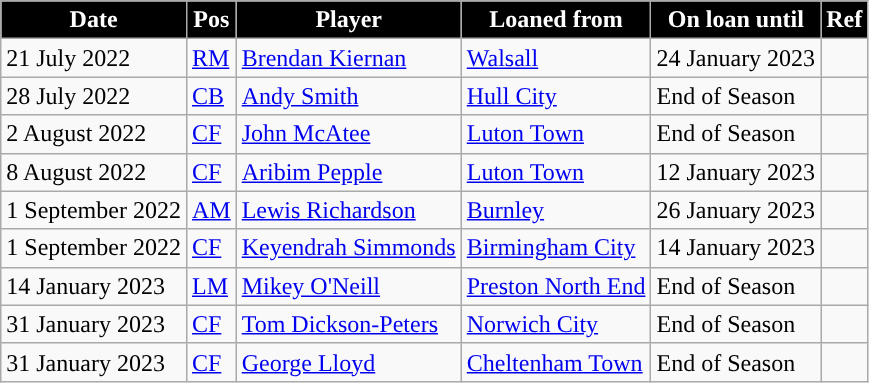<table class="wikitable plainrowheaders sortable">
<tr>
<th style="background:#000000; color:#FFFFFF; ">Date</th>
<th style="background:#000000; color:#FFFFff; ">Pos</th>
<th style="background:#000000; color:#FFFFff; ">Player</th>
<th style="background:#000000; color:#FFFFff; ">Loaned from</th>
<th style="background:#000000; color:#FFFFff; ">On loan until</th>
<th style="background:#000000; color:#FFFFff; ">Ref</th>
</tr>
<tr>
<td>21 July 2022</td>
<td><a href='#'>RM</a></td>
<td> <a href='#'>Brendan Kiernan</a></td>
<td> <a href='#'>Walsall</a></td>
<td>24 January 2023</td>
<td></td>
</tr>
<tr>
<td>28 July 2022</td>
<td><a href='#'>CB</a></td>
<td> <a href='#'>Andy Smith</a></td>
<td> <a href='#'>Hull City</a></td>
<td>End of Season</td>
<td></td>
</tr>
<tr>
<td>2 August 2022</td>
<td><a href='#'>CF</a></td>
<td> <a href='#'>John McAtee</a></td>
<td> <a href='#'>Luton Town</a></td>
<td>End of Season</td>
<td></td>
</tr>
<tr>
<td>8 August 2022</td>
<td><a href='#'>CF</a></td>
<td> <a href='#'>Aribim Pepple</a></td>
<td> <a href='#'>Luton Town</a></td>
<td>12 January 2023</td>
<td></td>
</tr>
<tr>
<td>1 September 2022</td>
<td><a href='#'>AM</a></td>
<td> <a href='#'>Lewis Richardson</a></td>
<td> <a href='#'>Burnley</a></td>
<td>26 January 2023</td>
<td></td>
</tr>
<tr>
<td>1 September 2022</td>
<td><a href='#'>CF</a></td>
<td> <a href='#'>Keyendrah Simmonds</a></td>
<td> <a href='#'>Birmingham City</a></td>
<td>14 January 2023</td>
<td></td>
</tr>
<tr>
<td>14 January 2023</td>
<td><a href='#'>LM</a></td>
<td> <a href='#'>Mikey O'Neill</a></td>
<td> <a href='#'>Preston North End</a></td>
<td>End of Season</td>
<td></td>
</tr>
<tr>
<td>31 January 2023</td>
<td><a href='#'>CF</a></td>
<td> <a href='#'>Tom Dickson-Peters</a></td>
<td> <a href='#'>Norwich City</a></td>
<td>End of Season</td>
<td></td>
</tr>
<tr>
<td>31 January 2023</td>
<td><a href='#'>CF</a></td>
<td> <a href='#'>George Lloyd</a></td>
<td> <a href='#'>Cheltenham Town</a></td>
<td>End of Season</td>
<td></td>
</tr>
</table>
